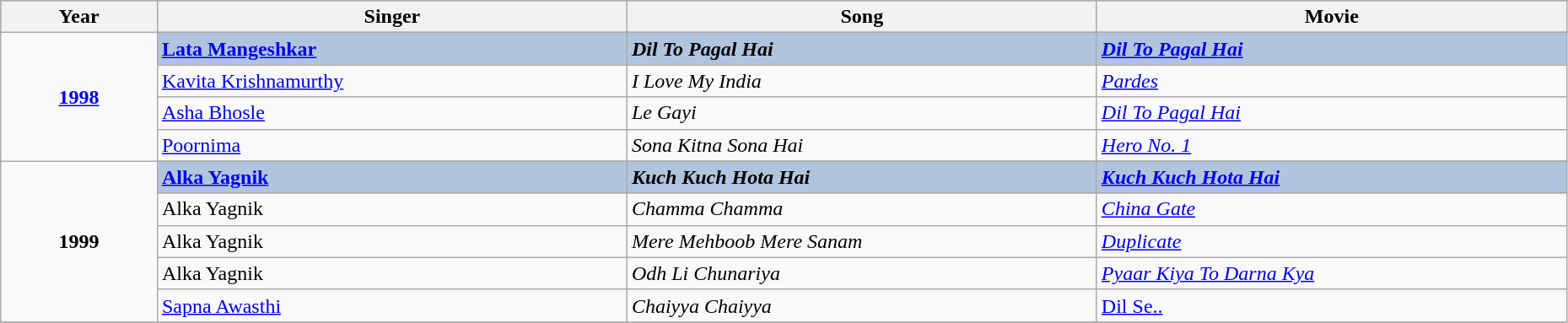<table class="wikitable" style="width:98%;">
<tr style="background:#bebebe;">
<th style="width:10%;">Year</th>
<th style="width:30%;">Singer</th>
<th style="width:30%;">Song</th>
<th style="width:30%;">Movie</th>
</tr>
<tr>
<td rowspan="5" style="text-align:center"><strong><a href='#'>1998</a></strong></td>
</tr>
<tr style="background:#B0C4DE;">
<td><strong><a href='#'>Lata Mangeshkar</a></strong></td>
<td><strong><em>Dil To Pagal Hai</em></strong></td>
<td><strong><em><a href='#'>Dil To Pagal Hai</a></em></strong></td>
</tr>
<tr>
<td><a href='#'>Kavita Krishnamurthy</a></td>
<td><em>I Love My India</em></td>
<td><em><a href='#'>Pardes</a></em></td>
</tr>
<tr>
<td><a href='#'>Asha Bhosle</a></td>
<td><em>Le Gayi</em></td>
<td><em><a href='#'>Dil To Pagal Hai</a></em></td>
</tr>
<tr>
<td><a href='#'>Poornima</a></td>
<td><em>Sona Kitna Sona Hai</em></td>
<td><em><a href='#'>Hero No. 1</a></em></td>
</tr>
<tr>
<td rowspan="6" style="text-align:center"><strong>1999</strong></td>
</tr>
<tr style="background:#B0C4DE;">
<td><strong><a href='#'>Alka Yagnik</a></strong></td>
<td><strong><em>Kuch Kuch Hota Hai</em></strong></td>
<td><strong><em><a href='#'>Kuch Kuch Hota Hai</a></em></strong></td>
</tr>
<tr>
<td>Alka Yagnik</td>
<td><em>Chamma Chamma</em></td>
<td><em><a href='#'>China Gate</a></em></td>
</tr>
<tr>
<td>Alka Yagnik</td>
<td><em>Mere Mehboob Mere Sanam</em></td>
<td><em><a href='#'>Duplicate</a></em></td>
</tr>
<tr>
<td>Alka Yagnik</td>
<td><em>Odh Li Chunariya</em></td>
<td><em><a href='#'>Pyaar Kiya To Darna Kya</a></em></td>
</tr>
<tr>
<td><a href='#'>Sapna Awasthi</a></td>
<td><em>Chaiyya Chaiyya</em></td>
<td><a href='#'>Dil Se..</a></td>
</tr>
<tr>
</tr>
</table>
